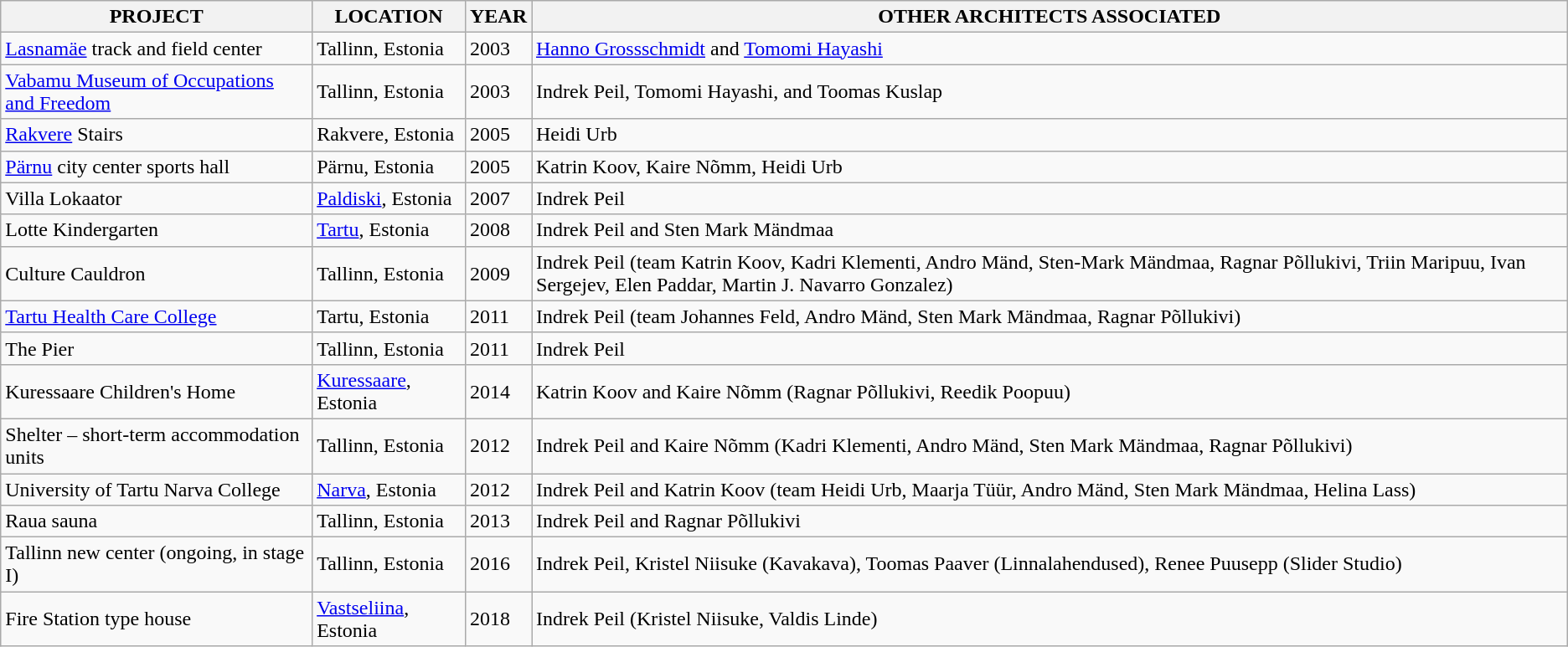<table class="wikitable">
<tr>
<th>PROJECT</th>
<th>LOCATION</th>
<th>YEAR</th>
<th>OTHER ARCHITECTS ASSOCIATED</th>
</tr>
<tr>
<td><a href='#'>Lasnamäe</a> track and field center</td>
<td>Tallinn, Estonia</td>
<td>2003</td>
<td><a href='#'>Hanno Grossschmidt</a> and <a href='#'>Tomomi Hayashi</a></td>
</tr>
<tr>
<td><a href='#'>Vabamu Museum of Occupations and Freedom</a></td>
<td>Tallinn, Estonia</td>
<td>2003</td>
<td>Indrek Peil, Tomomi Hayashi, and Toomas Kuslap</td>
</tr>
<tr>
<td><a href='#'>Rakvere</a> Stairs</td>
<td>Rakvere, Estonia</td>
<td>2005</td>
<td>Heidi Urb</td>
</tr>
<tr>
<td><a href='#'>Pärnu</a> city center sports hall</td>
<td>Pärnu, Estonia</td>
<td>2005</td>
<td>Katrin Koov, Kaire Nõmm, Heidi Urb</td>
</tr>
<tr>
<td>Villa Lokaator</td>
<td><a href='#'>Paldiski</a>, Estonia</td>
<td>2007</td>
<td>Indrek Peil</td>
</tr>
<tr>
<td>Lotte Kindergarten</td>
<td><a href='#'>Tartu</a>, Estonia</td>
<td>2008</td>
<td>Indrek Peil and Sten Mark Mändmaa</td>
</tr>
<tr>
<td>Culture Cauldron</td>
<td>Tallinn, Estonia</td>
<td>2009</td>
<td>Indrek Peil (team Katrin Koov, Kadri Klementi, Andro Mänd, Sten-Mark Mändmaa, Ragnar Põllukivi, Triin Maripuu, Ivan Sergejev, Elen Paddar, Martin J. Navarro Gonzalez)</td>
</tr>
<tr>
<td><a href='#'>Tartu Health Care College</a></td>
<td>Tartu, Estonia</td>
<td>2011</td>
<td>Indrek Peil (team Johannes Feld, Andro Mänd, Sten Mark Mändmaa, Ragnar Põllukivi)</td>
</tr>
<tr>
<td>The Pier</td>
<td>Tallinn, Estonia</td>
<td>2011</td>
<td>Indrek Peil</td>
</tr>
<tr>
<td>Kuressaare Children's Home</td>
<td><a href='#'>Kuressaare</a>, Estonia</td>
<td>2014</td>
<td>Katrin Koov and Kaire Nõmm (Ragnar Põllukivi, Reedik Poopuu)</td>
</tr>
<tr>
<td>Shelter – short-term accommodation units</td>
<td>Tallinn, Estonia</td>
<td>2012</td>
<td>Indrek Peil and Kaire Nõmm (Kadri Klementi, Andro Mänd, Sten Mark Mändmaa, Ragnar Põllukivi)</td>
</tr>
<tr>
<td>University of Tartu Narva College</td>
<td><a href='#'>Narva</a>, Estonia</td>
<td>2012</td>
<td>Indrek Peil and Katrin Koov (team Heidi Urb, Maarja Tüür, Andro Mänd, Sten Mark Mändmaa, Helina Lass)</td>
</tr>
<tr>
<td>Raua sauna</td>
<td>Tallinn, Estonia</td>
<td>2013</td>
<td>Indrek Peil and Ragnar Põllukivi</td>
</tr>
<tr>
<td>Tallinn new center (ongoing, in stage I)</td>
<td>Tallinn, Estonia</td>
<td>2016</td>
<td>Indrek Peil, Kristel Niisuke (Kavakava), Toomas Paaver (Linnalahendused), Renee Puusepp (Slider Studio)</td>
</tr>
<tr>
<td>Fire Station type house</td>
<td><a href='#'>Vastseliina</a>, Estonia</td>
<td>2018</td>
<td>Indrek Peil (Kristel Niisuke, Valdis Linde)</td>
</tr>
</table>
